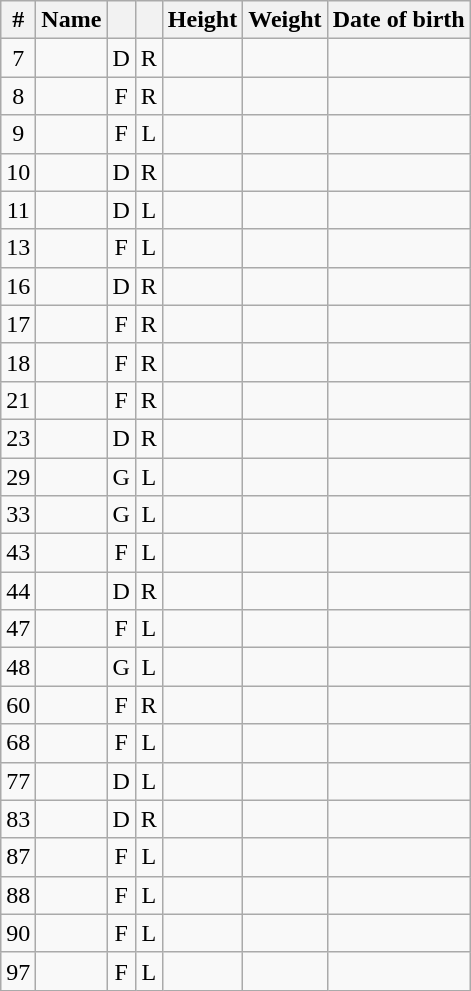<table class="wikitable sortable">
<tr>
<th>#</th>
<th>Name</th>
<th></th>
<th></th>
<th>Height</th>
<th>Weight</th>
<th>Date of birth</th>
</tr>
<tr>
<td align=center>7</td>
<td></td>
<td align=center>D</td>
<td align=center>R</td>
<td></td>
<td></td>
<td></td>
</tr>
<tr>
<td align=center>8</td>
<td></td>
<td align=center>F</td>
<td align=center>R</td>
<td></td>
<td></td>
<td></td>
</tr>
<tr>
<td align=center>9</td>
<td></td>
<td align=center>F</td>
<td align=center>L</td>
<td></td>
<td></td>
<td></td>
</tr>
<tr>
<td align=center>10</td>
<td></td>
<td align=center>D</td>
<td align=center>R</td>
<td></td>
<td></td>
<td></td>
</tr>
<tr>
<td align=center>11</td>
<td></td>
<td align=center>D</td>
<td align=center>L</td>
<td></td>
<td></td>
<td></td>
</tr>
<tr>
<td align=center>13</td>
<td></td>
<td align=center>F</td>
<td align=center>L</td>
<td></td>
<td></td>
<td></td>
</tr>
<tr>
<td align=center>16</td>
<td></td>
<td align=center>D</td>
<td align=center>R</td>
<td></td>
<td></td>
<td></td>
</tr>
<tr>
<td align=center>17</td>
<td></td>
<td align=center>F</td>
<td align=center>R</td>
<td></td>
<td></td>
<td></td>
</tr>
<tr>
<td align=center>18</td>
<td></td>
<td align=center>F</td>
<td align=center>R</td>
<td></td>
<td></td>
<td></td>
</tr>
<tr>
<td align=center>21</td>
<td></td>
<td align=center>F</td>
<td align=center>R</td>
<td></td>
<td></td>
<td></td>
</tr>
<tr>
<td align=center>23</td>
<td></td>
<td align=center>D</td>
<td align=center>R</td>
<td></td>
<td></td>
<td></td>
</tr>
<tr>
<td align=center>29</td>
<td></td>
<td align=center>G</td>
<td align=center>L</td>
<td></td>
<td></td>
<td></td>
</tr>
<tr>
<td align=center>33</td>
<td></td>
<td align=center>G</td>
<td align=center>L</td>
<td></td>
<td></td>
<td></td>
</tr>
<tr>
<td align=center>43</td>
<td></td>
<td align=center>F</td>
<td align=center>L</td>
<td></td>
<td></td>
<td></td>
</tr>
<tr>
<td align=center>44</td>
<td></td>
<td align=center>D</td>
<td align=center>R</td>
<td></td>
<td></td>
<td></td>
</tr>
<tr>
<td align=center>47</td>
<td></td>
<td align=center>F</td>
<td align=center>L</td>
<td></td>
<td></td>
<td></td>
</tr>
<tr>
<td align=center>48</td>
<td></td>
<td align=center>G</td>
<td align=center>L</td>
<td></td>
<td></td>
<td></td>
</tr>
<tr>
<td align=center>60</td>
<td></td>
<td align=center>F</td>
<td align=center>R</td>
<td></td>
<td></td>
<td></td>
</tr>
<tr>
<td align=center>68</td>
<td></td>
<td align=center>F</td>
<td align=center>L</td>
<td></td>
<td></td>
<td></td>
</tr>
<tr>
<td align=center>77</td>
<td></td>
<td align=center>D</td>
<td align=center>L</td>
<td></td>
<td></td>
<td></td>
</tr>
<tr>
<td align=center>83</td>
<td></td>
<td align=center>D</td>
<td align=center>R</td>
<td></td>
<td></td>
<td></td>
</tr>
<tr>
<td align=center>87</td>
<td></td>
<td align=center>F</td>
<td align=center>L</td>
<td></td>
<td></td>
<td></td>
</tr>
<tr>
<td align=center>88</td>
<td></td>
<td align=center>F</td>
<td align=center>L</td>
<td></td>
<td></td>
<td></td>
</tr>
<tr>
<td align=center>90</td>
<td></td>
<td align=center>F</td>
<td align=center>L</td>
<td></td>
<td></td>
<td></td>
</tr>
<tr>
<td align=center>97</td>
<td></td>
<td align=center>F</td>
<td align=center>L</td>
<td></td>
<td></td>
<td></td>
</tr>
</table>
